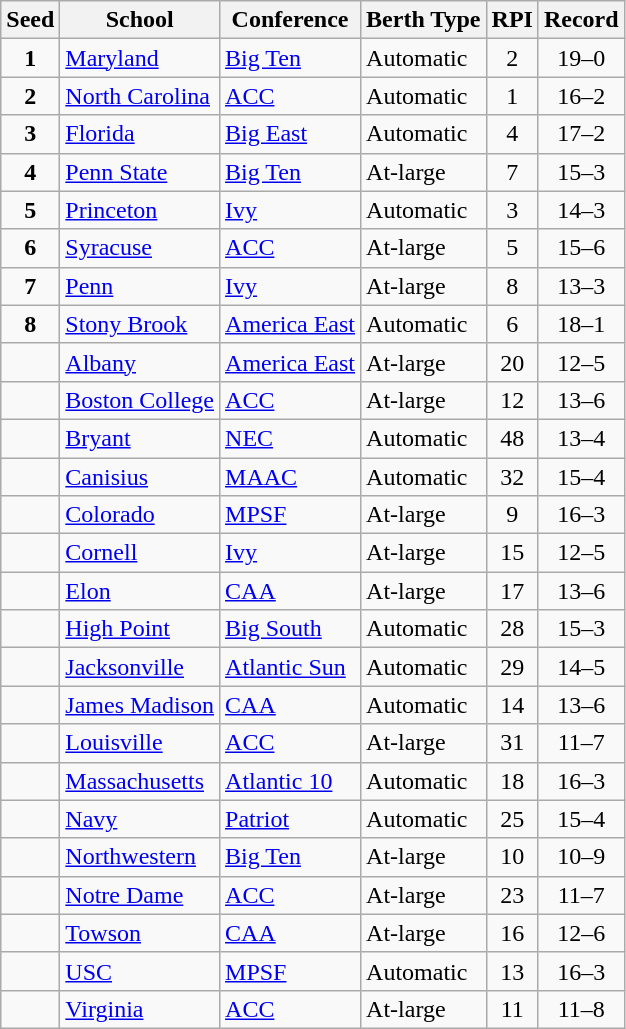<table class="wikitable sortable">
<tr>
<th>Seed</th>
<th>School</th>
<th>Conference</th>
<th>Berth Type</th>
<th>RPI</th>
<th>Record</th>
</tr>
<tr>
<td align=center><strong>1</strong></td>
<td><a href='#'>Maryland</a></td>
<td><a href='#'>Big Ten</a></td>
<td>Automatic</td>
<td align=center>2</td>
<td align=center>19–0</td>
</tr>
<tr>
<td align=center><strong>2</strong></td>
<td><a href='#'>North Carolina</a></td>
<td><a href='#'>ACC</a></td>
<td>Automatic</td>
<td align=center>1</td>
<td align=center>16–2</td>
</tr>
<tr>
<td align=center><strong>3</strong></td>
<td><a href='#'>Florida</a></td>
<td><a href='#'>Big East</a></td>
<td>Automatic</td>
<td align=center>4</td>
<td align=center>17–2</td>
</tr>
<tr>
<td align=center><strong>4</strong></td>
<td><a href='#'>Penn State</a></td>
<td><a href='#'>Big Ten</a></td>
<td>At-large</td>
<td align=center>7</td>
<td align=center>15–3</td>
</tr>
<tr>
<td align=center><strong>5</strong></td>
<td><a href='#'>Princeton</a></td>
<td><a href='#'>Ivy</a></td>
<td>Automatic</td>
<td align=center>3</td>
<td align=center>14–3</td>
</tr>
<tr>
<td align=center><strong>6</strong></td>
<td><a href='#'>Syracuse</a></td>
<td><a href='#'>ACC</a></td>
<td>At-large</td>
<td align=center>5</td>
<td align=center>15–6</td>
</tr>
<tr>
<td align=center><strong>7</strong></td>
<td><a href='#'>Penn</a></td>
<td><a href='#'>Ivy</a></td>
<td>At-large</td>
<td align=center>8</td>
<td align=center>13–3</td>
</tr>
<tr>
<td align=center><strong>8</strong></td>
<td><a href='#'>Stony Brook</a></td>
<td><a href='#'>America East</a></td>
<td>Automatic</td>
<td align=center>6</td>
<td align=center>18–1</td>
</tr>
<tr>
<td></td>
<td><a href='#'>Albany</a></td>
<td><a href='#'>America East</a></td>
<td>At-large</td>
<td align=center>20</td>
<td align=center>12–5</td>
</tr>
<tr>
<td></td>
<td><a href='#'>Boston College</a></td>
<td><a href='#'>ACC</a></td>
<td>At-large</td>
<td align=center>12</td>
<td align=center>13–6</td>
</tr>
<tr>
<td></td>
<td><a href='#'>Bryant</a></td>
<td><a href='#'>NEC</a></td>
<td>Automatic</td>
<td align=center>48</td>
<td align=center>13–4</td>
</tr>
<tr>
<td></td>
<td><a href='#'>Canisius</a></td>
<td><a href='#'>MAAC</a></td>
<td>Automatic</td>
<td align=center>32</td>
<td align=center>15–4</td>
</tr>
<tr>
<td></td>
<td><a href='#'>Colorado</a></td>
<td><a href='#'>MPSF</a></td>
<td>At-large</td>
<td align=center>9</td>
<td align=center>16–3</td>
</tr>
<tr>
<td></td>
<td><a href='#'>Cornell</a></td>
<td><a href='#'>Ivy</a></td>
<td>At-large</td>
<td align=center>15</td>
<td align=center>12–5</td>
</tr>
<tr>
<td></td>
<td><a href='#'>Elon</a></td>
<td><a href='#'>CAA</a></td>
<td>At-large</td>
<td align=center>17</td>
<td align=center>13–6</td>
</tr>
<tr>
<td></td>
<td><a href='#'>High Point</a></td>
<td><a href='#'>Big South</a></td>
<td>Automatic</td>
<td align=center>28</td>
<td align=center>15–3</td>
</tr>
<tr>
<td></td>
<td><a href='#'>Jacksonville</a></td>
<td><a href='#'>Atlantic Sun</a></td>
<td>Automatic</td>
<td align=center>29</td>
<td align=center>14–5</td>
</tr>
<tr>
<td></td>
<td><a href='#'>James Madison</a></td>
<td><a href='#'>CAA</a></td>
<td>Automatic</td>
<td align=center>14</td>
<td align=center>13–6</td>
</tr>
<tr>
<td></td>
<td><a href='#'>Louisville</a></td>
<td><a href='#'>ACC</a></td>
<td>At-large</td>
<td align=center>31</td>
<td align=center>11–7</td>
</tr>
<tr>
<td></td>
<td><a href='#'>Massachusetts</a></td>
<td><a href='#'>Atlantic 10</a></td>
<td>Automatic</td>
<td align=center>18</td>
<td align=center>16–3</td>
</tr>
<tr>
<td></td>
<td><a href='#'>Navy</a></td>
<td><a href='#'>Patriot</a></td>
<td>Automatic</td>
<td align=center>25</td>
<td align=center>15–4</td>
</tr>
<tr>
<td></td>
<td><a href='#'>Northwestern</a></td>
<td><a href='#'>Big Ten</a></td>
<td>At-large</td>
<td align=center>10</td>
<td align=center>10–9</td>
</tr>
<tr>
<td></td>
<td><a href='#'>Notre Dame</a></td>
<td><a href='#'>ACC</a></td>
<td>At-large</td>
<td align=center>23</td>
<td align=center>11–7</td>
</tr>
<tr>
<td></td>
<td><a href='#'>Towson</a></td>
<td><a href='#'>CAA</a></td>
<td>At-large</td>
<td align=center>16</td>
<td align=center>12–6</td>
</tr>
<tr>
<td></td>
<td><a href='#'>USC</a></td>
<td><a href='#'>MPSF</a></td>
<td>Automatic</td>
<td align=center>13</td>
<td align=center>16–3</td>
</tr>
<tr>
<td></td>
<td><a href='#'>Virginia</a></td>
<td><a href='#'>ACC</a></td>
<td>At-large</td>
<td align=center>11</td>
<td align=center>11–8</td>
</tr>
</table>
